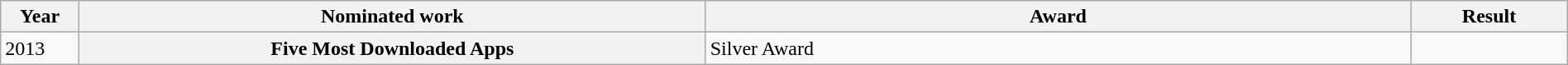<table class="wikitable sortable" width=100%>
<tr>
<th width=5%>Year</th>
<th width=40%>Nominated work</th>
<th width=45%>Award</th>
<th width=10%>Result</th>
</tr>
<tr>
<td>2013</td>
<th scope="row">Five Most Downloaded Apps</th>
<td>Silver Award</td>
<td></td>
</tr>
</table>
